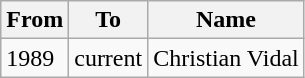<table class="wikitable">
<tr>
<th>From</th>
<th>To</th>
<th>Name</th>
</tr>
<tr>
<td>1989</td>
<td>current</td>
<td>Christian Vidal</td>
</tr>
</table>
